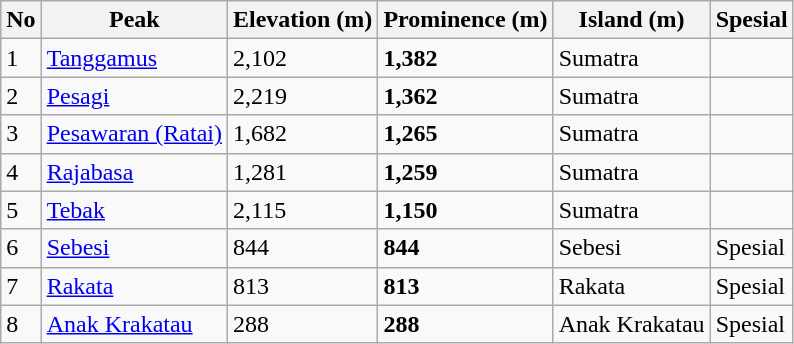<table class="wikitable sortable">
<tr>
<th>No</th>
<th>Peak</th>
<th>Elevation (m)</th>
<th>Prominence (m)</th>
<th>Island (m)</th>
<th>Spesial</th>
</tr>
<tr>
<td>1</td>
<td><a href='#'>Tanggamus</a></td>
<td>2,102</td>
<td><strong>1,382</strong></td>
<td>Sumatra</td>
<td></td>
</tr>
<tr>
<td>2</td>
<td><a href='#'>Pesagi</a></td>
<td>2,219</td>
<td><strong>1,362</strong></td>
<td>Sumatra</td>
<td></td>
</tr>
<tr>
<td>3</td>
<td><a href='#'>Pesawaran (Ratai)</a></td>
<td>1,682</td>
<td><strong>1,265</strong></td>
<td>Sumatra</td>
<td></td>
</tr>
<tr>
<td>4</td>
<td><a href='#'>Rajabasa</a></td>
<td>1,281</td>
<td><strong>1,259</strong></td>
<td>Sumatra</td>
<td></td>
</tr>
<tr>
<td>5</td>
<td><a href='#'>Tebak</a></td>
<td>2,115</td>
<td><strong>1,150</strong></td>
<td>Sumatra</td>
<td></td>
</tr>
<tr>
<td>6</td>
<td><a href='#'>Sebesi</a></td>
<td>844</td>
<td><strong>844</strong></td>
<td>Sebesi</td>
<td>Spesial</td>
</tr>
<tr>
<td>7</td>
<td><a href='#'>Rakata</a></td>
<td>813</td>
<td><strong>813</strong></td>
<td>Rakata</td>
<td>Spesial</td>
</tr>
<tr>
<td>8</td>
<td><a href='#'>Anak Krakatau</a></td>
<td>288</td>
<td><strong>288</strong></td>
<td>Anak Krakatau</td>
<td>Spesial</td>
</tr>
</table>
